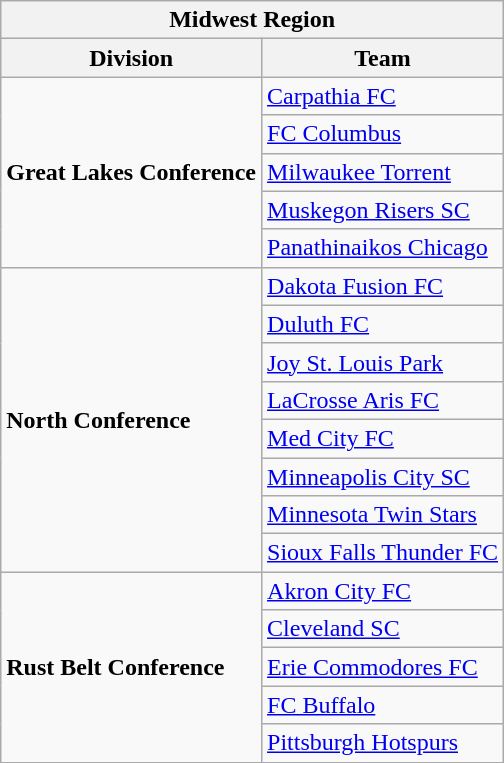<table class="wikitable" style="text-align:left">
<tr>
<th colspan=3>Midwest Region</th>
</tr>
<tr>
<th>Division</th>
<th>Team</th>
</tr>
<tr>
<td rowspan=5><strong>Great Lakes Conference</strong></td>
<td><a href='#'>Carpathia FC</a></td>
</tr>
<tr>
<td><a href='#'>FC Columbus</a></td>
</tr>
<tr>
<td><a href='#'>Milwaukee Torrent</a></td>
</tr>
<tr>
<td><a href='#'>Muskegon Risers SC</a></td>
</tr>
<tr>
<td><a href='#'>Panathinaikos Chicago</a></td>
</tr>
<tr>
<td rowspan=8><strong>North Conference</strong></td>
<td><a href='#'>Dakota Fusion FC</a></td>
</tr>
<tr>
<td><a href='#'>Duluth FC</a></td>
</tr>
<tr>
<td><a href='#'>Joy St. Louis Park</a></td>
</tr>
<tr>
<td><a href='#'>LaCrosse Aris FC</a></td>
</tr>
<tr>
<td><a href='#'>Med City FC</a></td>
</tr>
<tr>
<td><a href='#'>Minneapolis City SC</a></td>
</tr>
<tr>
<td><a href='#'>Minnesota Twin Stars</a></td>
</tr>
<tr>
<td><a href='#'>Sioux Falls Thunder FC</a></td>
</tr>
<tr>
<td rowspan=5><strong>Rust Belt Conference</strong></td>
<td><a href='#'>Akron City FC</a></td>
</tr>
<tr>
<td><a href='#'>Cleveland SC</a></td>
</tr>
<tr>
<td><a href='#'>Erie Commodores FC</a></td>
</tr>
<tr>
<td><a href='#'>FC Buffalo</a></td>
</tr>
<tr>
<td><a href='#'>Pittsburgh Hotspurs</a></td>
</tr>
<tr>
</tr>
</table>
